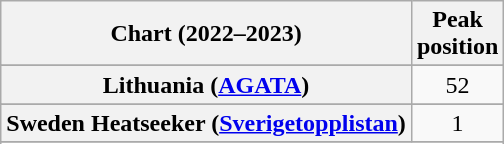<table class="wikitable sortable plainrowheaders" style="text-align:center">
<tr>
<th scope="col">Chart (2022–2023)</th>
<th scope="col">Peak<br>position</th>
</tr>
<tr>
</tr>
<tr>
</tr>
<tr>
</tr>
<tr>
</tr>
<tr>
<th scope="row">Lithuania (<a href='#'>AGATA</a>)</th>
<td>52</td>
</tr>
<tr>
</tr>
<tr>
<th scope="row">Sweden Heatseeker (<a href='#'>Sverigetopplistan</a>)</th>
<td>1</td>
</tr>
<tr>
</tr>
<tr>
</tr>
<tr>
</tr>
<tr>
</tr>
<tr>
</tr>
</table>
